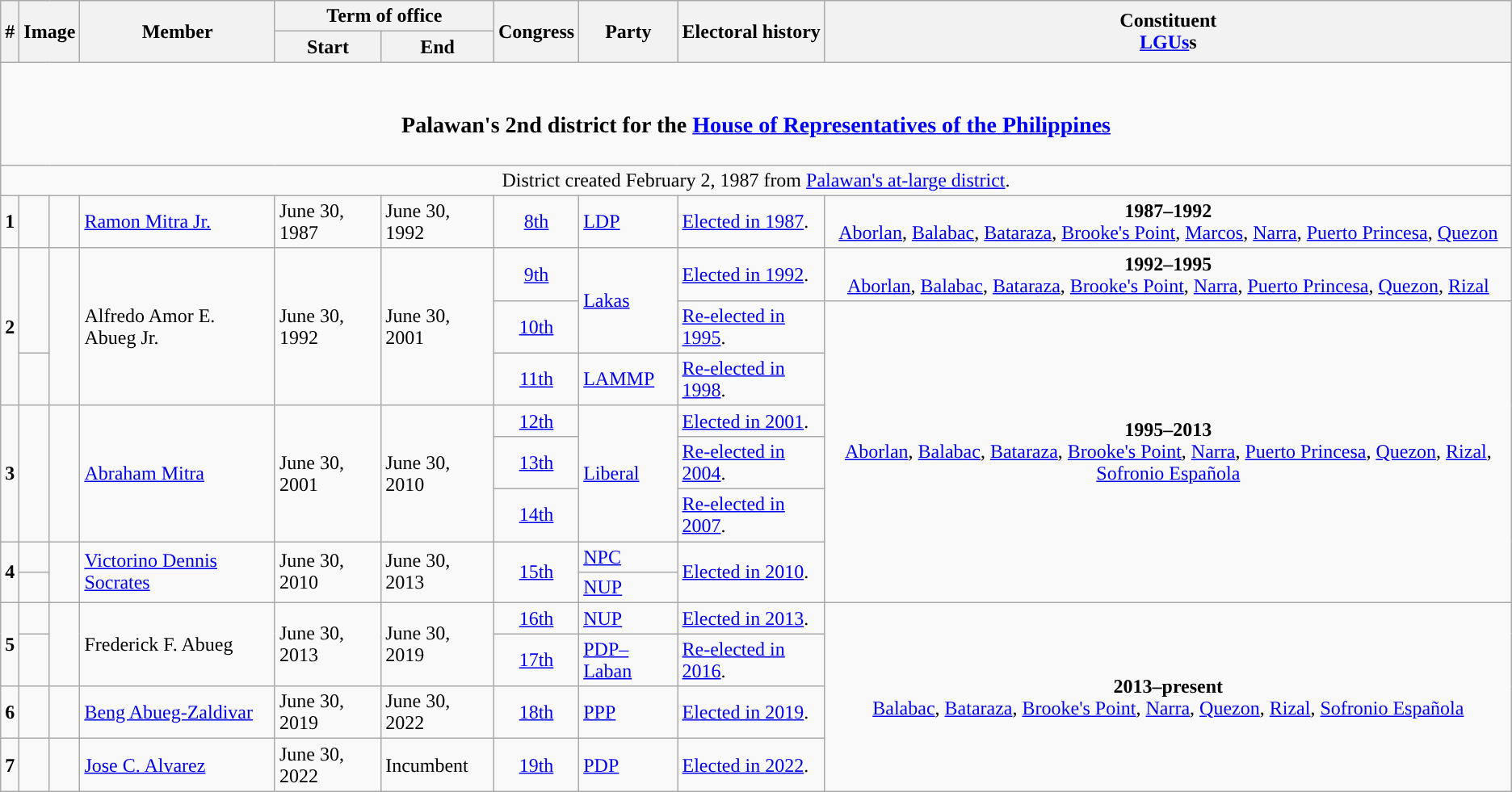<table class=wikitable>
<tr>
<th rowspan="2">#</th>
<th rowspan="2" colspan=2>Image</th>
<th rowspan="2">Member</th>
<th colspan=2>Term of office</th>
<th rowspan="2">Congress</th>
<th rowspan="2">Party</th>
<th rowspan="2">Electoral history</th>
<th rowspan="2">Constituent<br><a href='#'>LGUs</a>s</th>
</tr>
<tr>
<th>Start</th>
<th>End</th>
</tr>
<tr>
<td colspan="10" style="text-align:center;"><br><h3>Palawan's 2nd district for the <a href='#'>House of Representatives of the Philippines</a></h3></td>
</tr>
<tr>
<td colspan="10" style="text-align:center;">District created February 2, 1987 from <a href='#'>Palawan's at-large district</a>.</td>
</tr>
<tr>
<td style="text-align:center;"><strong>1</strong></td>
<td style="color:inherit;background:"></td>
<td></td>
<td><a href='#'>Ramon Mitra Jr.</a></td>
<td>June 30, 1987</td>
<td>June 30, 1992</td>
<td style="text-align:center;"><a href='#'>8th</a></td>
<td><a href='#'>LDP</a></td>
<td><a href='#'>Elected in 1987</a>.</td>
<td style="text-align:center;"><strong>1987–1992</strong><br><a href='#'>Aborlan</a>, <a href='#'>Balabac</a>, <a href='#'>Bataraza</a>, <a href='#'>Brooke's Point</a>, <a href='#'>Marcos</a>, <a href='#'>Narra</a>, <a href='#'>Puerto Princesa</a>, <a href='#'>Quezon</a></td>
</tr>
<tr>
<td rowspan="3" style="text-align:center;"><strong>2</strong></td>
<td rowspan="2" style="color:inherit;background:"></td>
<td rowspan="3"></td>
<td rowspan="3">Alfredo Amor E. Abueg Jr.</td>
<td rowspan="3">June 30, 1992</td>
<td rowspan="3">June 30, 2001</td>
<td style="text-align:center;"><a href='#'>9th</a></td>
<td rowspan="2"><a href='#'>Lakas</a></td>
<td><a href='#'>Elected in 1992</a>.</td>
<td style="text-align:center;"><strong>1992–1995</strong><br><a href='#'>Aborlan</a>, <a href='#'>Balabac</a>, <a href='#'>Bataraza</a>, <a href='#'>Brooke's Point</a>, <a href='#'>Narra</a>, <a href='#'>Puerto Princesa</a>, <a href='#'>Quezon</a>, <a href='#'>Rizal</a></td>
</tr>
<tr>
<td style="text-align:center;"><a href='#'>10th</a></td>
<td><a href='#'>Re-elected in 1995</a>.</td>
<td rowspan="7" style="text-align:center;"><strong>1995–2013</strong><br><a href='#'>Aborlan</a>, <a href='#'>Balabac</a>, <a href='#'>Bataraza</a>, <a href='#'>Brooke's Point</a>, <a href='#'>Narra</a>, <a href='#'>Puerto Princesa</a>, <a href='#'>Quezon</a>, <a href='#'>Rizal</a>, <a href='#'>Sofronio Española</a></td>
</tr>
<tr>
<td style="color:inherit;background:"></td>
<td style="text-align:center;"><a href='#'>11th</a></td>
<td><a href='#'>LAMMP</a></td>
<td><a href='#'>Re-elected in 1998</a>.</td>
</tr>
<tr>
<td rowspan="3" style="text-align:center;"><strong>3</strong></td>
<td rowspan="3" style="color:inherit;background:"></td>
<td rowspan="3"></td>
<td rowspan="3"><a href='#'>Abraham Mitra</a></td>
<td rowspan="3">June 30, 2001</td>
<td rowspan="3">June 30, 2010</td>
<td style="text-align:center;"><a href='#'>12th</a></td>
<td rowspan="3"><a href='#'>Liberal</a></td>
<td><a href='#'>Elected in 2001</a>.</td>
</tr>
<tr>
<td style="text-align:center;"><a href='#'>13th</a></td>
<td><a href='#'>Re-elected in 2004</a>.</td>
</tr>
<tr>
<td style="text-align:center;"><a href='#'>14th</a></td>
<td><a href='#'>Re-elected in 2007</a>.</td>
</tr>
<tr>
<td style="text-align:center;" rowspan="2"><strong>4</strong></td>
<td style="color:inherit;background:"></td>
<td rowspan="2"></td>
<td rowspan="2"><a href='#'>Victorino Dennis Socrates</a></td>
<td rowspan="2">June 30, 2010</td>
<td rowspan="2">June 30, 2013</td>
<td style="text-align:center;" rowspan="2"><a href='#'>15th</a></td>
<td><a href='#'>NPC</a></td>
<td rowspan="2"><a href='#'>Elected in 2010</a>.</td>
</tr>
<tr>
<td style="color:inherit;background:"></td>
<td><a href='#'>NUP</a></td>
</tr>
<tr>
<td rowspan="2" style="text-align:center;"><strong>5</strong></td>
<td style="color:inherit;background:"></td>
<td rowspan="2"></td>
<td rowspan="2">Frederick F. Abueg</td>
<td rowspan="2">June 30, 2013</td>
<td rowspan="2">June 30, 2019</td>
<td style="text-align:center;"><a href='#'>16th</a></td>
<td><a href='#'>NUP</a></td>
<td><a href='#'>Elected in 2013</a>.</td>
<td rowspan="4" style="text-align:center;"><strong>2013–present</strong><br><a href='#'>Balabac</a>, <a href='#'>Bataraza</a>, <a href='#'>Brooke's Point</a>, <a href='#'>Narra</a>, <a href='#'>Quezon</a>, <a href='#'>Rizal</a>, <a href='#'>Sofronio Española</a></td>
</tr>
<tr>
<td style="color:inherit;background:"></td>
<td style="text-align:center;"><a href='#'>17th</a></td>
<td><a href='#'>PDP–Laban</a></td>
<td><a href='#'>Re-elected in 2016</a>.</td>
</tr>
<tr>
<td style="text-align:center;"><strong>6</strong></td>
<td style="color:inherit;background:"></td>
<td></td>
<td><a href='#'>Beng Abueg-Zaldivar</a></td>
<td>June 30, 2019</td>
<td>June 30, 2022</td>
<td style="text-align:center;"><a href='#'>18th</a></td>
<td><a href='#'>PPP</a></td>
<td><a href='#'>Elected in 2019</a>.</td>
</tr>
<tr>
<td style="text-align:center;"><strong>7</strong></td>
<td style="color:inherit;background:"></td>
<td></td>
<td><a href='#'>Jose C. Alvarez</a></td>
<td>June 30, 2022</td>
<td>Incumbent</td>
<td style="text-align:center;"><a href='#'>19th</a></td>
<td><a href='#'>PDP</a></td>
<td><a href='#'>Elected in 2022</a>.</td>
</tr>
</table>
